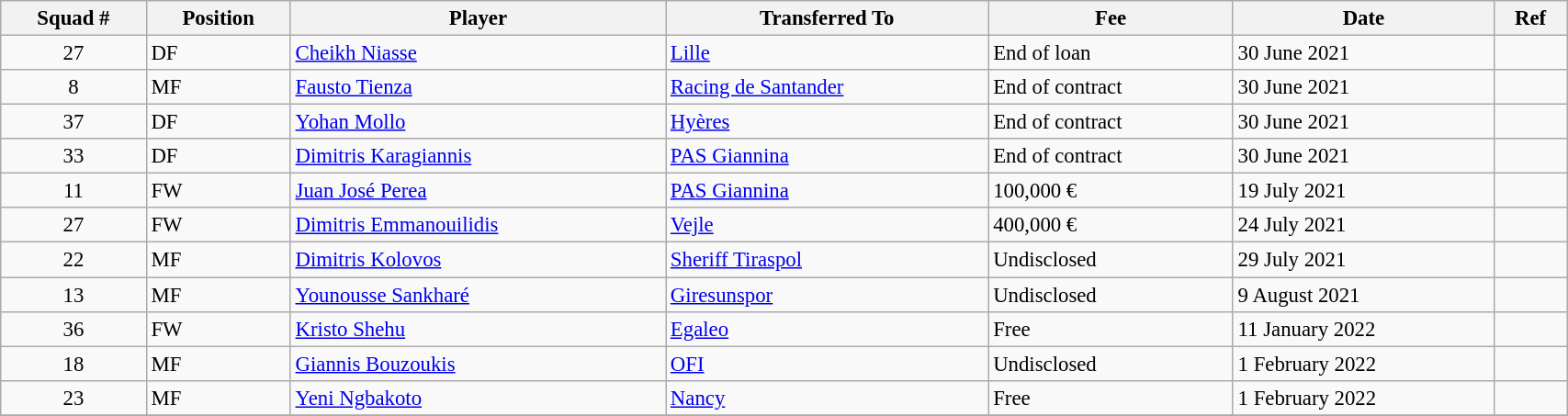<table class="wikitable sortable" style="width:90%; text-align:center; font-size:95%; text-align:left;">
<tr>
<th><strong>Squad #</strong></th>
<th><strong>Position</strong></th>
<th><strong>Player</strong></th>
<th><strong>Transferred To</strong></th>
<th><strong>Fee</strong></th>
<th><strong>Date</strong></th>
<th><strong>Ref</strong></th>
</tr>
<tr>
<td align="center">27</td>
<td>DF</td>
<td> <a href='#'>Cheikh Niasse</a></td>
<td> <a href='#'>Lille</a></td>
<td>End of loan</td>
<td>30 June 2021</td>
<td></td>
</tr>
<tr>
<td align="center">8</td>
<td>MF</td>
<td> <a href='#'>Fausto Tienza</a></td>
<td> <a href='#'>Racing de Santander</a></td>
<td>End of contract</td>
<td>30 June 2021</td>
<td></td>
</tr>
<tr>
<td align="center">37</td>
<td>DF</td>
<td> <a href='#'>Yohan Mollo</a></td>
<td> <a href='#'>Hyères</a></td>
<td>End of contract</td>
<td>30 June 2021</td>
<td></td>
</tr>
<tr>
<td align="center">33</td>
<td>DF</td>
<td> <a href='#'>Dimitris Karagiannis</a></td>
<td> <a href='#'>PAS Giannina</a></td>
<td>End of contract</td>
<td>30 June 2021</td>
<td></td>
</tr>
<tr>
<td align="center">11</td>
<td>FW</td>
<td> <a href='#'>Juan José Perea</a></td>
<td> <a href='#'>PAS Giannina</a></td>
<td>100,000 €</td>
<td>19 July 2021</td>
<td></td>
</tr>
<tr>
<td align="center">27</td>
<td>FW</td>
<td> <a href='#'>Dimitris Emmanouilidis</a></td>
<td> <a href='#'>Vejle</a></td>
<td>400,000 €</td>
<td>24 July 2021</td>
<td></td>
</tr>
<tr>
<td align="center">22</td>
<td>MF</td>
<td> <a href='#'>Dimitris Kolovos</a></td>
<td> <a href='#'>Sheriff Tiraspol</a></td>
<td>Undisclosed</td>
<td>29 July 2021</td>
<td></td>
</tr>
<tr>
<td align="center">13</td>
<td>MF</td>
<td> <a href='#'>Younousse Sankharé</a></td>
<td> <a href='#'>Giresunspor</a></td>
<td>Undisclosed</td>
<td>9 August 2021</td>
<td></td>
</tr>
<tr>
<td align="center">36</td>
<td>FW</td>
<td> <a href='#'>Kristo Shehu</a></td>
<td> <a href='#'>Egaleo</a></td>
<td>Free</td>
<td>11 January 2022</td>
<td></td>
</tr>
<tr>
<td align="center">18</td>
<td>MF</td>
<td> <a href='#'>Giannis Bouzoukis</a></td>
<td> <a href='#'>OFI</a></td>
<td>Undisclosed</td>
<td>1 February 2022</td>
<td></td>
</tr>
<tr>
<td align="center">23</td>
<td>MF</td>
<td> <a href='#'>Yeni Ngbakoto</a></td>
<td> <a href='#'>Nancy</a></td>
<td>Free</td>
<td>1 February 2022</td>
<td></td>
</tr>
<tr>
</tr>
</table>
